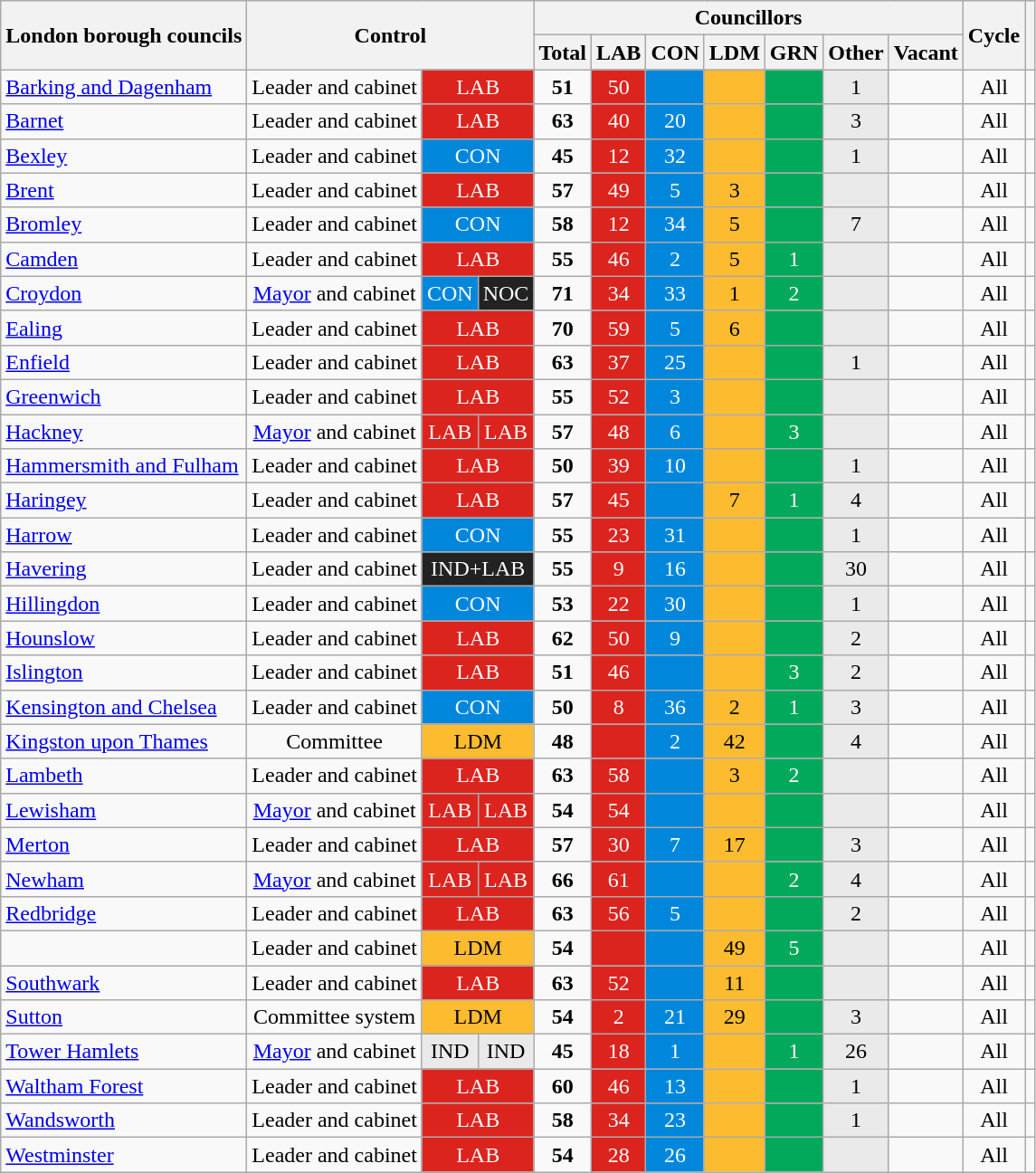<table class="wikitable sortable" style="text-align:center">
<tr>
<th rowspan="2">London borough councils</th>
<th colspan="3" rowspan="2">Control</th>
<th colspan="7">Councillors</th>
<th rowspan="2">Cycle</th>
<th rowspan="2"></th>
</tr>
<tr>
<th>Total</th>
<th>LAB</th>
<th>CON</th>
<th>LDM</th>
<th>GRN</th>
<th>Other</th>
<th>Vacant</th>
</tr>
<tr>
<td style="background:default; text-align:left"><a href='#'>Barking and Dagenham</a></td>
<td>Leader and cabinet</td>
<td colspan="2" style="color:white; background:#dc241f;">LAB</td>
<td><strong>51</strong></td>
<td style="color:white; background:#DC241f;">50</td>
<td style="color:white; background:#0087DC;"></td>
<td style="background:#FDBB30;"></td>
<td style="color:white; background:#02A95B;"></td>
<td style="background:#eaeaea;">1</td>
<td></td>
<td>All</td>
<td> </td>
</tr>
<tr>
<td style="background:default; text-align:left"><a href='#'>Barnet</a></td>
<td>Leader and cabinet</td>
<td colspan="2" style="color:white; background:#dc241f;">LAB</td>
<td><strong>63</strong></td>
<td style="color:white; background:#DC241f;">40</td>
<td style="color:white; background:#0087DC;">20</td>
<td style="background:#FDBB30;"></td>
<td style="color:white; background:#02A95B ;"></td>
<td style="background:#eaeaea;">3</td>
<td></td>
<td>All</td>
<td> </td>
</tr>
<tr>
<td style="background:default; text-align:left"><a href='#'>Bexley</a></td>
<td>Leader and cabinet</td>
<td colspan="2" style="color:white; background:#0087DC;">CON</td>
<td><strong>45</strong></td>
<td style="color:white; background:#DC241f;">12</td>
<td style="color:white; background:#0087DC;">32</td>
<td style="background:#FDBB30;"></td>
<td style="color:white; background:#02A95B ;"></td>
<td style="background:#eaeaea;">1</td>
<td></td>
<td>All</td>
<td> </td>
</tr>
<tr>
<td style="background:default; text-align:left"><a href='#'>Brent</a></td>
<td>Leader and cabinet</td>
<td colspan="2" style="color:white; background:#dc241f;">LAB</td>
<td><strong>57</strong></td>
<td style="color:white; background:#DC241f;">49</td>
<td style="color:white; background:#0087DC;">5</td>
<td style="background:#FDBB30;">3</td>
<td style="color:white; background:#02A95B;"></td>
<td style="background:#eaeaea;"></td>
<td></td>
<td>All</td>
<td> </td>
</tr>
<tr>
<td style="background:default; text-align:left"><a href='#'>Bromley</a></td>
<td>Leader and cabinet</td>
<td colspan="2" style="color:white; background:#0087DC;">CON</td>
<td><strong>58</strong></td>
<td style="color:white; background:#DC241f;">12</td>
<td style="color:white; background:#0087DC;">34</td>
<td style="background:#FDBB30;">5</td>
<td style="color:white; background:#02A95B;"></td>
<td style="background:#eaeaea;">7</td>
<td></td>
<td>All</td>
<td> </td>
</tr>
<tr>
<td style="background:default; text-align:left"><a href='#'>Camden</a></td>
<td>Leader and cabinet</td>
<td colspan="2" style="color:white; background:#dc241f;">LAB</td>
<td><strong>55</strong></td>
<td style="color:white; background:#DC241f;">46</td>
<td style="color:white; background:#0087DC;">2</td>
<td style="background:#FDBB30;">5</td>
<td style="color:white; background:#02A95B;">1</td>
<td style="background:#eaeaea;"></td>
<td></td>
<td>All</td>
<td> </td>
</tr>
<tr>
<td style="background:default; text-align:left"><a href='#'>Croydon</a></td>
<td><a href='#'>Mayor</a> and cabinet</td>
<td style="color:white; background:#0087DC;">CON</td>
<td style="color:white; background:#222222;">NOC</td>
<td><strong>71</strong></td>
<td style="color:white; background:#DC241f;">34</td>
<td style="color:white; background:#0087DC;">33</td>
<td style="background:#FDBB30;">1</td>
<td style="color:white; background:#02A95B;">2</td>
<td style="background:#eaeaea;"></td>
<td></td>
<td>All</td>
<td> </td>
</tr>
<tr>
<td style="background:default; text-align:left"><a href='#'>Ealing</a></td>
<td>Leader and cabinet</td>
<td colspan="2" style="color:white; background:#dc241f;">LAB</td>
<td><strong>70</strong></td>
<td style="color:white; background:#DC241f;">59</td>
<td style="color:white; background:#0087DC;">5</td>
<td style="background:#FDBB30;">6</td>
<td style="color:white; background:#02A95B;"></td>
<td style="background:#eaeaea;"></td>
<td></td>
<td>All</td>
<td>  </td>
</tr>
<tr>
<td style="background:default; text-align:left"><a href='#'>Enfield</a></td>
<td>Leader and cabinet</td>
<td colspan="2" style="color:white; background:#dc241f;">LAB</td>
<td><strong>63</strong></td>
<td style="color:white; background:#DC241f;">37</td>
<td style="color:white; background:#0087DC;">25</td>
<td style="background:#FDBB30;"></td>
<td style="color:white; background:#02A95B;"></td>
<td style="background:#eaeaea;">1</td>
<td></td>
<td>All</td>
<td> </td>
</tr>
<tr>
<td style="background:default; text-align:left"><a href='#'>Greenwich</a></td>
<td>Leader and cabinet</td>
<td colspan="2" style="color:white; background:#dc241f;">LAB</td>
<td><strong>55</strong></td>
<td style="color:white; background:#DC241f;">52</td>
<td style="color:white; background:#0087DC;">3</td>
<td style="background:#FDBB30;"></td>
<td style="color:white; background:#02A95B;"></td>
<td style="background:#eaeaea;"></td>
<td></td>
<td>All</td>
<td> </td>
</tr>
<tr>
<td style="background:default; text-align:left"><a href='#'>Hackney</a></td>
<td><a href='#'>Mayor</a> and cabinet</td>
<td style="color:white; background:#dc241f;">LAB</td>
<td style="color:white; background:#dc241f;">LAB</td>
<td><strong>57</strong></td>
<td style="color:white; background:#DC241f;">48</td>
<td style="color:white; background:#0087DC;">6</td>
<td style="background:#FDBB30;"></td>
<td style="color:white; background:#02A95B;">3</td>
<td style="background:#eaeaea;"></td>
<td></td>
<td>All</td>
<td> </td>
</tr>
<tr>
<td style="background:default; text-align:left"><a href='#'>Hammersmith and Fulham</a></td>
<td>Leader and cabinet</td>
<td colspan="2" style="color:white; background:#dc241f;">LAB</td>
<td><strong>50</strong></td>
<td style="color:white; background:#DC241f;">39</td>
<td style="color:white; background:#0087DC;">10</td>
<td style="background:#FDBB30;"></td>
<td style="color:white; background:#02A95B;"></td>
<td style="background:#eaeaea;">1</td>
<td></td>
<td>All</td>
<td> </td>
</tr>
<tr>
<td style="background:default; text-align:left"><a href='#'>Haringey</a></td>
<td>Leader and cabinet</td>
<td colspan="2" style="color:white; background:#dc241f;">LAB</td>
<td><strong>57</strong></td>
<td style="color:white; background:#DC241f;">45</td>
<td style="color:white; background:#0087DC;"></td>
<td style="background:#FDBB30;">7</td>
<td style="color:white; background:#02A95B;">1</td>
<td style="background:#eaeaea;">4</td>
<td></td>
<td>All</td>
<td> </td>
</tr>
<tr>
<td style="background:default; text-align:left"><a href='#'>Harrow</a></td>
<td>Leader and cabinet</td>
<td colspan="2" style="color:white; background:#0087DC;">CON</td>
<td><strong>55</strong></td>
<td style="color:white; background:#DC241f;">23</td>
<td style="color:white; background:#0087DC;">31</td>
<td style="background:#FDBB30;"></td>
<td style="color:white; background:#02A95B;"></td>
<td style="background:#eaeaea;">1</td>
<td></td>
<td>All</td>
<td> </td>
</tr>
<tr>
<td style="background:default; text-align:left"><a href='#'>Havering</a></td>
<td>Leader and cabinet</td>
<td colspan="2" style="color:white; background:#222222;">IND+LAB</td>
<td><strong>55</strong></td>
<td style="color:white; background:#DC241f;">9</td>
<td style="color:white; background:#0087DC;">16</td>
<td style="background:#FDBB30;"></td>
<td style="color:white; background:#02A95B ;"></td>
<td style="background:#eaeaea;">30</td>
<td></td>
<td>All</td>
<td> </td>
</tr>
<tr>
<td style="background:default; text-align:left"><a href='#'>Hillingdon</a></td>
<td>Leader and cabinet</td>
<td colspan="2" style="color:white; background:#0087DC;">CON</td>
<td><strong>53</strong></td>
<td style="color:white; background:#DC241f;">22</td>
<td style="color:white; background:#0087DC;">30</td>
<td style="background:#FDBB30;"></td>
<td style="color:white; background:#02A95B;"></td>
<td style="background:#eaeaea;">1</td>
<td></td>
<td>All</td>
<td> </td>
</tr>
<tr>
<td style="background:default; text-align:left"><a href='#'>Hounslow</a></td>
<td>Leader and cabinet</td>
<td colspan="2" style="color:white; background:#dc241f;">LAB</td>
<td><strong>62</strong></td>
<td style="color:white; background:#DC241f;">50</td>
<td style="color:white; background:#0087DC;">9</td>
<td style="background:#FDBB30;"></td>
<td style="color:white; background:#02A95B;"></td>
<td style="background:#eaeaea;">2</td>
<td></td>
<td>All</td>
<td> </td>
</tr>
<tr>
<td style="background:default; text-align:left"><a href='#'>Islington</a></td>
<td>Leader and cabinet</td>
<td colspan="2" style="color:white; background:#dc241f;">LAB</td>
<td><strong>51</strong></td>
<td style="color:white; background:#DC241f;">46</td>
<td style="color:white; background:#0087DC;"></td>
<td style="background:#FDBB30;"></td>
<td style="color:white; background:#02A95B;">3</td>
<td style="background:#eaeaea;">2</td>
<td></td>
<td>All</td>
<td> </td>
</tr>
<tr>
<td style="background:default; text-align:left"><a href='#'>Kensington and Chelsea</a></td>
<td>Leader and cabinet</td>
<td colspan="2" style="color:white; background:#0087DC;">CON</td>
<td><strong>50</strong></td>
<td style="color:white; background:#DC241f;">8</td>
<td style="color:white; background:#0087DC;">36</td>
<td style="background:#FDBB30;">2</td>
<td style="color:white; background:#02A95B;">1</td>
<td style="background:#eaeaea;">3</td>
<td></td>
<td>All</td>
<td> </td>
</tr>
<tr>
<td style="background:default; text-align:left"><a href='#'>Kingston upon Thames</a></td>
<td>Committee</td>
<td colspan="2" style="background:#FDBB30;">LDM</td>
<td><strong>48</strong></td>
<td style="color:white; background:#DC241f;"></td>
<td style="color:white; background:#0087DC;">2</td>
<td style="background:#FDBB30;">42</td>
<td style="color:white; background:#02A95B;"></td>
<td style="background:#eaeaea;">4</td>
<td></td>
<td>All</td>
<td> </td>
</tr>
<tr>
<td style="background:default; text-align:left"><a href='#'>Lambeth</a></td>
<td>Leader and cabinet</td>
<td colspan="2" style="color:white; background:#dc241f;">LAB</td>
<td><strong>63</strong></td>
<td style="color:white; background:#DC241f;">58</td>
<td style="color:white; background:#0087DC;"></td>
<td style="background:#FDBB30;">3</td>
<td style="color:white; background:#02A95B;">2</td>
<td style="background:#eaeaea;"></td>
<td></td>
<td>All</td>
<td> </td>
</tr>
<tr>
<td style="background:default; text-align:left"><a href='#'>Lewisham</a></td>
<td><a href='#'>Mayor</a> and cabinet</td>
<td style="color:white; background:#dc241f;">LAB</td>
<td style="color:white; background:#dc241f;">LAB</td>
<td><strong>54</strong></td>
<td style="color:white; background:#DC241f;">54</td>
<td style="color:white; background:#0087DC;"></td>
<td style="background:#FDBB30;"></td>
<td style="color:white; background:#02A95B;"></td>
<td style="background:#eaeaea;"></td>
<td></td>
<td>All</td>
<td> </td>
</tr>
<tr>
<td style="background:default; text-align:left"><a href='#'>Merton</a></td>
<td>Leader and cabinet</td>
<td colspan="2" style="color:white; background:#dc241f;">LAB</td>
<td><strong>57</strong></td>
<td style="color:white; background:#DC241f;">30</td>
<td style="color:white; background:#0087DC;">7</td>
<td style="background:#FDBB30;">17</td>
<td style="color:white; background:#02A95B;"></td>
<td style="background:#eaeaea;">3</td>
<td></td>
<td>All</td>
<td> </td>
</tr>
<tr>
<td style="background:default; text-align:left"><a href='#'>Newham</a></td>
<td><a href='#'>Mayor</a> and cabinet</td>
<td style="color:white; background:#dc241f;">LAB</td>
<td style="color:white; background:#dc241f;">LAB</td>
<td><strong>66</strong></td>
<td style="color:white; background:#DC241f;">61</td>
<td style="color:white; background:#0087DC;"></td>
<td style="background:#FDBB30;"></td>
<td style="color:white; background: #02A95B;">2</td>
<td style="background:#eaeaea;">4</td>
<td></td>
<td>All</td>
<td> </td>
</tr>
<tr>
<td style="background:default; text-align:left"><a href='#'>Redbridge</a></td>
<td>Leader and cabinet</td>
<td colspan="2" style="color:white; background:#dc241f;">LAB</td>
<td><strong>63</strong></td>
<td style="color:white; background:#DC241f;">56</td>
<td style="color:white; background:#0087DC;">5</td>
<td style="background:#FDBB30;"></td>
<td style="color:white; background:#02A95B;"></td>
<td style="background:#eaeaea;">2</td>
<td></td>
<td>All</td>
<td> </td>
</tr>
<tr>
<td style="background:default; text-align:left"></td>
<td>Leader and cabinet</td>
<td colspan="2" style="background:#FDBB30;">LDM</td>
<td><strong>54</strong></td>
<td style="color:white; background:#DC241f;"></td>
<td style="color:white; background:#0087DC;"></td>
<td style="background:#FDBB30;">49</td>
<td style="color:white; background:#02A95B;">5</td>
<td style="background:#eaeaea;"></td>
<td></td>
<td>All</td>
<td> </td>
</tr>
<tr>
<td style="background:default; text-align:left"><a href='#'>Southwark</a></td>
<td>Leader and cabinet</td>
<td colspan="2" style="color:white; background:#dc241f;">LAB</td>
<td><strong>63</strong></td>
<td style="color:white; background:#DC241f;">52</td>
<td style="color:white; background:#0087DC;"></td>
<td style="background:#FDBB30;">11</td>
<td style="color:white; background:#02A95B;"></td>
<td style="background:#eaeaea;"></td>
<td></td>
<td>All</td>
<td> </td>
</tr>
<tr>
<td style="background:default; text-align:left"><a href='#'>Sutton</a></td>
<td>Committee system</td>
<td colspan="2" style="background:#FDBB30;">LDM</td>
<td><strong>54</strong></td>
<td style="color:white; background:#DC241f;">2</td>
<td style="color:white; background:#0087DC;">21</td>
<td style="background:#FDBB30;">29</td>
<td style="color:white; background:#02A95B;"></td>
<td style="background:#eaeaea;">3</td>
<td></td>
<td>All</td>
<td> </td>
</tr>
<tr>
<td style="background:default; text-align:left"><a href='#'>Tower Hamlets</a></td>
<td><a href='#'>Mayor</a> and cabinet</td>
<td style="background:#eaeaea;">IND</td>
<td style="background:#eaeaea;">IND</td>
<td><strong>45</strong></td>
<td style="color:white; background:#DC241f;">18</td>
<td style="color:white; background:#0087DC;">1</td>
<td style="background:#FDBB30;"></td>
<td style="color:white; background:#02A95B;">1</td>
<td style="background:#eaeaea;">26</td>
<td></td>
<td>All</td>
<td> </td>
</tr>
<tr>
<td style="background:default; text-align:left"><a href='#'>Waltham Forest</a></td>
<td>Leader and cabinet</td>
<td colspan="2" style="color:white; background:#dc241f;">LAB</td>
<td><strong>60</strong></td>
<td style="color:white; background:#DC241f;">46</td>
<td style="color:white; background:#0087DC;">13</td>
<td style="background:#FDBB30;"></td>
<td style="color:white; background:#02A95B;"></td>
<td style="background:#eaeaea;">1</td>
<td></td>
<td>All</td>
<td> </td>
</tr>
<tr>
<td style="background:default; text-align:left"><a href='#'>Wandsworth</a></td>
<td>Leader and cabinet</td>
<td colspan="2" style="color:white; background:#dc241f;">LAB</td>
<td><strong>58</strong></td>
<td style="color:white; background:#DC241f;">34</td>
<td style="color:white; background:#0087DC;">23</td>
<td style="background:#FDBB30;"></td>
<td style="color:white; background:#02A95B;"></td>
<td style="background:#eaeaea;">1</td>
<td></td>
<td>All</td>
<td> </td>
</tr>
<tr>
<td style="background:default; text-align:left"><a href='#'>Westminster</a></td>
<td>Leader and cabinet</td>
<td colspan="2" style="color:white; background:#dc241f;">LAB</td>
<td><strong>54</strong></td>
<td style="color:white; background:#DC241f;">28</td>
<td style="color:white; background:#0087DC;">26</td>
<td style="background:#FDBB30;"></td>
<td style="color:white; background:#02A95B;"></td>
<td style="background:#eaeaea;"></td>
<td></td>
<td>All</td>
<td> </td>
</tr>
</table>
